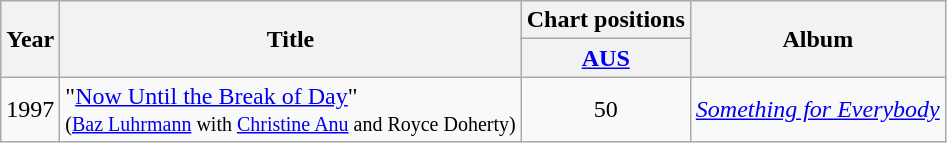<table class="wikitable">
<tr>
<th rowspan="2">Year</th>
<th rowspan="2">Title</th>
<th>Chart positions</th>
<th rowspan="2">Album</th>
</tr>
<tr>
<th scope="col" style="text-align:center;"><a href='#'>AUS</a><br></th>
</tr>
<tr>
<td>1997</td>
<td align="left">"<a href='#'>Now Until the Break of Day</a>"<br><small>(<a href='#'>Baz Luhrmann</a> with <a href='#'>Christine Anu</a> and Royce Doherty)</small></td>
<td style="text-align:center;">50</td>
<td><em><a href='#'>Something for Everybody</a></em></td>
</tr>
</table>
